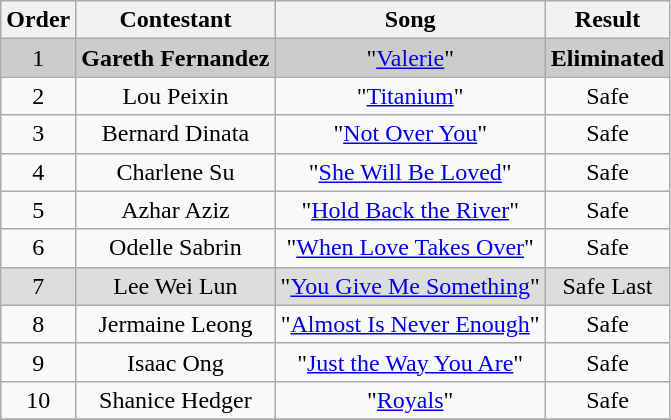<table class="wikitable plainrowheaders" style="text-align:center;">
<tr>
<th scope="col">Order</th>
<th scope="col">Contestant</th>
<th scope="col">Song</th>
<th scope="col">Result</th>
</tr>
<tr style="background:#ccc;">
<td scope="row">1</td>
<td><strong>Gareth Fernandez</strong></td>
<td>"<a href='#'>Valerie</a>"</td>
<td><strong>Eliminated</strong></td>
</tr>
<tr>
<td scope="row">2</td>
<td>Lou Peixin</td>
<td>"<a href='#'>Titanium</a>"</td>
<td>Safe</td>
</tr>
<tr>
<td scope="row">3</td>
<td>Bernard Dinata</td>
<td>"<a href='#'>Not Over You</a>"</td>
<td>Safe</td>
</tr>
<tr>
<td scope="row">4</td>
<td>Charlene Su</td>
<td>"<a href='#'>She Will Be Loved</a>"</td>
<td>Safe</td>
</tr>
<tr>
<td scope="row">5</td>
<td>Azhar Aziz</td>
<td>"<a href='#'>Hold Back the River</a>"</td>
<td>Safe</td>
</tr>
<tr>
<td scope="row">6</td>
<td>Odelle Sabrin</td>
<td>"<a href='#'>When Love Takes Over</a>"</td>
<td>Safe</td>
</tr>
<tr style="background:#ddd;">
<td scope="row">7</td>
<td>Lee Wei Lun</td>
<td>"<a href='#'>You Give Me Something</a>"</td>
<td>Safe Last</td>
</tr>
<tr>
<td scope="row">8</td>
<td>Jermaine Leong</td>
<td>"<a href='#'>Almost Is Never Enough</a>"</td>
<td>Safe</td>
</tr>
<tr>
<td scope="row">9</td>
<td>Isaac Ong</td>
<td>"<a href='#'>Just the Way You Are</a>"</td>
<td>Safe</td>
</tr>
<tr>
<td scope="row">10</td>
<td>Shanice Hedger</td>
<td>"<a href='#'>Royals</a>"</td>
<td>Safe</td>
</tr>
<tr>
</tr>
</table>
